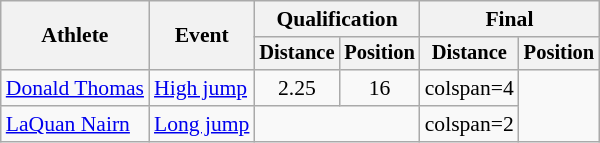<table class=wikitable style=font-size:90%>
<tr>
<th rowspan=2>Athlete</th>
<th rowspan=2>Event</th>
<th colspan=2>Qualification</th>
<th colspan=2>Final</th>
</tr>
<tr style=font-size:95%>
<th>Distance</th>
<th>Position</th>
<th>Distance</th>
<th>Position</th>
</tr>
<tr align=center>
<td align=left><a href='#'>Donald Thomas</a></td>
<td align=left><a href='#'>High jump</a></td>
<td>2.25</td>
<td>16</td>
<td>colspan=4 </td>
</tr>
<tr align=center>
<td align=left><a href='#'>LaQuan Nairn</a></td>
<td align=left><a href='#'>Long jump</a></td>
<td colspan=2></td>
<td>colspan=2 </td>
</tr>
</table>
